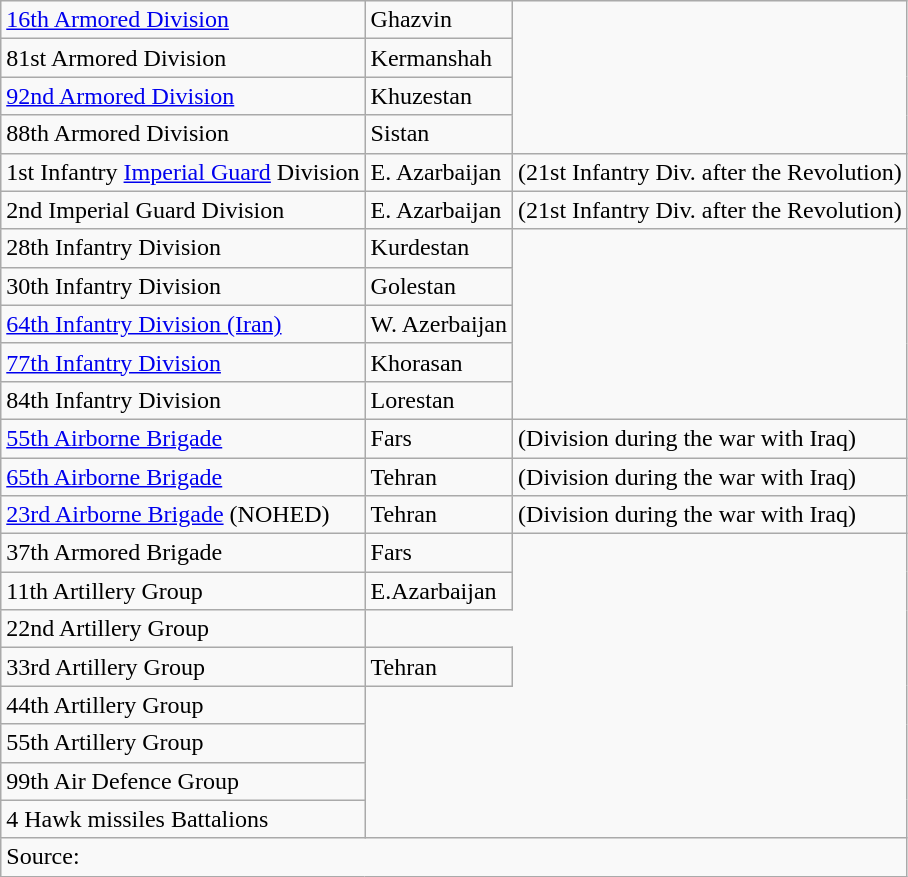<table class="wikitable">
<tr>
<td><a href='#'>16th Armored Division</a></td>
<td>Ghazvin</td>
</tr>
<tr>
<td>81st Armored Division</td>
<td>Kermanshah</td>
</tr>
<tr>
<td><a href='#'>92nd Armored Division</a></td>
<td>Khuzestan</td>
</tr>
<tr>
<td>88th Armored Division</td>
<td>Sistan</td>
</tr>
<tr>
<td>1st Infantry <a href='#'>Imperial Guard</a> Division</td>
<td>E. Azarbaijan</td>
<td>(21st Infantry Div. after the Revolution)</td>
</tr>
<tr>
<td>2nd Imperial Guard Division</td>
<td>E. Azarbaijan</td>
<td>(21st Infantry Div. after the Revolution)</td>
</tr>
<tr>
<td>28th Infantry Division</td>
<td>Kurdestan</td>
</tr>
<tr>
<td>30th Infantry Division</td>
<td>Golestan</td>
</tr>
<tr>
<td><a href='#'>64th Infantry Division (Iran)</a></td>
<td>W. Azerbaijan</td>
</tr>
<tr>
<td><a href='#'>77th Infantry Division</a></td>
<td>Khorasan</td>
</tr>
<tr>
<td>84th Infantry Division</td>
<td>Lorestan</td>
</tr>
<tr>
<td><a href='#'>55th Airborne Brigade</a></td>
<td>Fars</td>
<td>(Division during the war with Iraq)</td>
</tr>
<tr>
<td><a href='#'>65th Airborne Brigade</a></td>
<td>Tehran</td>
<td>(Division during the war with Iraq)</td>
</tr>
<tr>
<td><a href='#'>23rd Airborne Brigade</a> (NOHED)</td>
<td>Tehran</td>
<td>(Division during the war with Iraq)</td>
</tr>
<tr>
<td>37th Armored Brigade</td>
<td>Fars</td>
</tr>
<tr>
<td>11th Artillery Group</td>
<td>E.Azarbaijan</td>
</tr>
<tr>
<td>22nd Artillery Group</td>
</tr>
<tr>
<td>33rd Artillery Group</td>
<td>Tehran</td>
</tr>
<tr>
<td>44th Artillery Group</td>
</tr>
<tr>
<td>55th Artillery Group</td>
</tr>
<tr>
<td>99th Air Defence Group</td>
</tr>
<tr>
<td>4 Hawk missiles Battalions</td>
</tr>
<tr>
<td colspan=3>Source: </td>
</tr>
</table>
